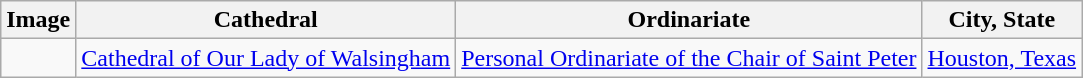<table class="wikitable">
<tr>
<th>Image</th>
<th>Cathedral</th>
<th>Ordinariate</th>
<th>City, State</th>
</tr>
<tr>
<td></td>
<td><a href='#'>Cathedral of Our Lady of Walsingham</a></td>
<td><a href='#'>Personal Ordinariate of the Chair of Saint Peter</a></td>
<td><a href='#'>Houston, Texas</a></td>
</tr>
</table>
